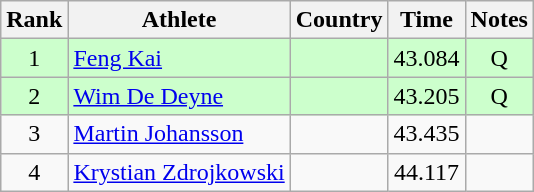<table class="wikitable sortable" style="text-align:center">
<tr>
<th>Rank</th>
<th>Athlete</th>
<th>Country</th>
<th>Time</th>
<th>Notes</th>
</tr>
<tr bgcolor=ccffcc>
<td>1</td>
<td align=left><a href='#'>Feng Kai</a></td>
<td align=left></td>
<td>43.084</td>
<td>Q</td>
</tr>
<tr bgcolor=ccffcc>
<td>2</td>
<td align=left><a href='#'>Wim De Deyne</a></td>
<td align=left></td>
<td>43.205</td>
<td>Q</td>
</tr>
<tr>
<td>3</td>
<td align=left><a href='#'>Martin Johansson</a></td>
<td align=left></td>
<td>43.435</td>
<td></td>
</tr>
<tr>
<td>4</td>
<td align=left><a href='#'>Krystian Zdrojkowski</a></td>
<td align=left></td>
<td>44.117</td>
<td></td>
</tr>
</table>
